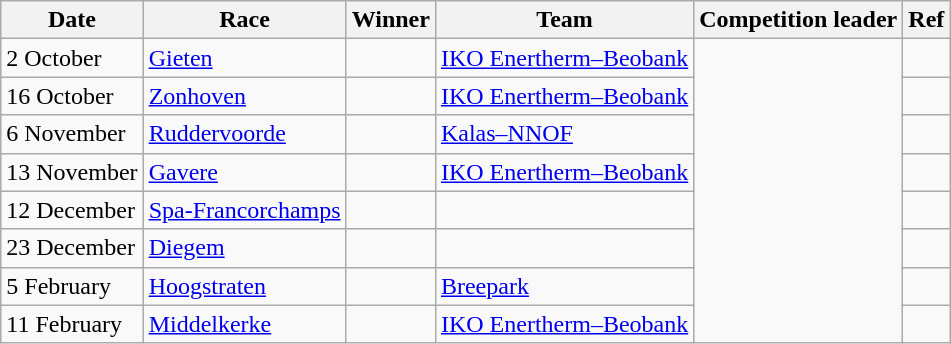<table class="wikitable">
<tr>
<th>Date</th>
<th>Race</th>
<th>Winner</th>
<th>Team</th>
<th>Competition leader</th>
<th>Ref</th>
</tr>
<tr>
<td>2 October</td>
<td><a href='#'>Gieten</a></td>
<td></td>
<td><a href='#'>IKO Enertherm–Beobank</a></td>
<td rowspan=8></td>
<td></td>
</tr>
<tr>
<td>16 October</td>
<td><a href='#'>Zonhoven</a></td>
<td></td>
<td><a href='#'>IKO Enertherm–Beobank</a></td>
<td></td>
</tr>
<tr>
<td>6 November</td>
<td><a href='#'>Ruddervoorde</a></td>
<td></td>
<td><a href='#'>Kalas–NNOF</a></td>
<td></td>
</tr>
<tr>
<td>13 November</td>
<td><a href='#'>Gavere</a></td>
<td></td>
<td><a href='#'>IKO Enertherm–Beobank</a></td>
<td></td>
</tr>
<tr>
<td>12 December</td>
<td><a href='#'>Spa-Francorchamps</a></td>
<td></td>
<td></td>
<td></td>
</tr>
<tr>
<td>23 December</td>
<td><a href='#'>Diegem</a></td>
<td></td>
<td></td>
<td></td>
</tr>
<tr>
<td>5 February</td>
<td><a href='#'>Hoogstraten</a></td>
<td></td>
<td><a href='#'>Breepark</a></td>
<td></td>
</tr>
<tr>
<td>11 February</td>
<td><a href='#'>Middelkerke</a></td>
<td></td>
<td><a href='#'>IKO Enertherm–Beobank</a></td>
<td></td>
</tr>
</table>
